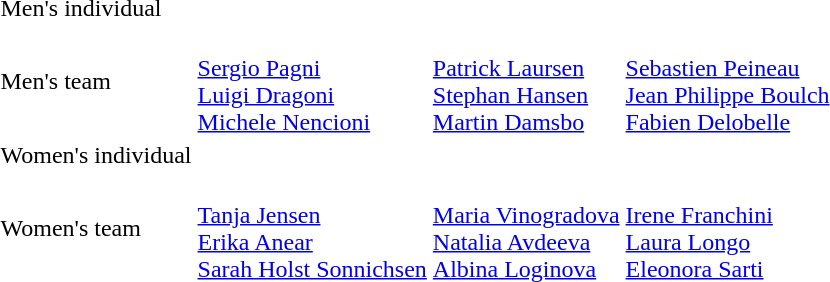<table>
<tr>
<td>Men's individual</td>
<td></td>
<td></td>
<td></td>
<td></td>
</tr>
<tr>
<td>Men's team</td>
<td><br><a href='#'>Sergio Pagni</a><br><a href='#'>Luigi Dragoni</a><br><a href='#'>Michele Nencioni</a></td>
<td><br><a href='#'>Patrick Laursen</a><br><a href='#'>Stephan Hansen</a><br><a href='#'>Martin Damsbo</a></td>
<td><br><a href='#'>Sebastien Peineau</a><br><a href='#'>Jean Philippe Boulch</a><br><a href='#'>Fabien Delobelle</a></td>
<td></td>
</tr>
<tr>
<td>Women's individual</td>
<td></td>
<td></td>
<td></td>
<td></td>
</tr>
<tr>
<td>Women's team</td>
<td><br><a href='#'>Tanja Jensen</a><br><a href='#'>Erika Anear</a><br><a href='#'>Sarah Holst Sonnichsen</a></td>
<td><br><a href='#'>Maria Vinogradova</a><br><a href='#'>Natalia Avdeeva</a><br><a href='#'>Albina Loginova</a></td>
<td><br><a href='#'>Irene Franchini</a><br><a href='#'>Laura Longo</a><br><a href='#'>Eleonora Sarti</a></td>
<td></td>
</tr>
</table>
